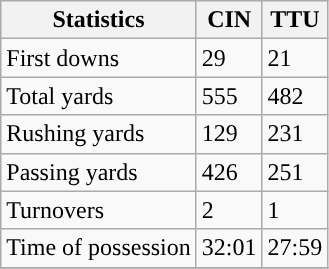<table class="wikitable" style="float: left;">
<tr>
<th>Statistics</th>
<th>CIN</th>
<th>TTU</th>
</tr>
<tr>
<td>First downs</td>
<td>29</td>
<td>21</td>
</tr>
<tr>
<td>Total yards</td>
<td>555</td>
<td>482</td>
</tr>
<tr>
<td>Rushing yards</td>
<td>129</td>
<td>231</td>
</tr>
<tr>
<td>Passing yards</td>
<td>426</td>
<td>251</td>
</tr>
<tr>
<td>Turnovers</td>
<td>2</td>
<td>1</td>
</tr>
<tr>
<td>Time of possession</td>
<td>32:01</td>
<td>27:59</td>
</tr>
<tr>
</tr>
</table>
